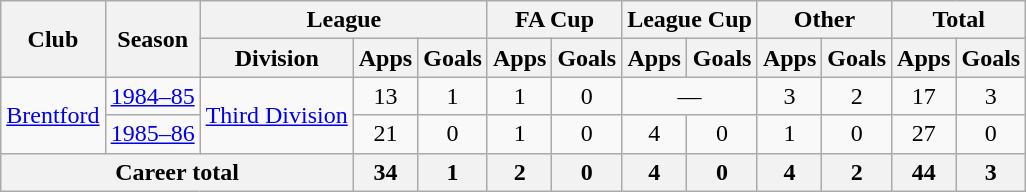<table class="wikitable" style="text-align: center;">
<tr>
<th rowspan="2">Club</th>
<th rowspan="2">Season</th>
<th colspan="3">League</th>
<th colspan="2">FA Cup</th>
<th colspan="2">League Cup</th>
<th colspan="2">Other</th>
<th colspan="2">Total</th>
</tr>
<tr>
<th>Division</th>
<th>Apps</th>
<th>Goals</th>
<th>Apps</th>
<th>Goals</th>
<th>Apps</th>
<th>Goals</th>
<th>Apps</th>
<th>Goals</th>
<th>Apps</th>
<th>Goals</th>
</tr>
<tr>
<td rowspan="2"><a href='#'>Brentford</a></td>
<td><a href='#'>1984–85</a></td>
<td rowspan="2"><a href='#'>Third Division</a></td>
<td>13</td>
<td>1</td>
<td>1</td>
<td>0</td>
<td colspan="2">—</td>
<td>3</td>
<td>2</td>
<td>17</td>
<td>3</td>
</tr>
<tr>
<td><a href='#'>1985–86</a></td>
<td>21</td>
<td>0</td>
<td>1</td>
<td>0</td>
<td>4</td>
<td>0</td>
<td>1</td>
<td>0</td>
<td>27</td>
<td>0</td>
</tr>
<tr>
<th colspan="3">Career total</th>
<th>34</th>
<th>1</th>
<th>2</th>
<th>0</th>
<th>4</th>
<th>0</th>
<th>4</th>
<th>2</th>
<th>44</th>
<th>3</th>
</tr>
</table>
